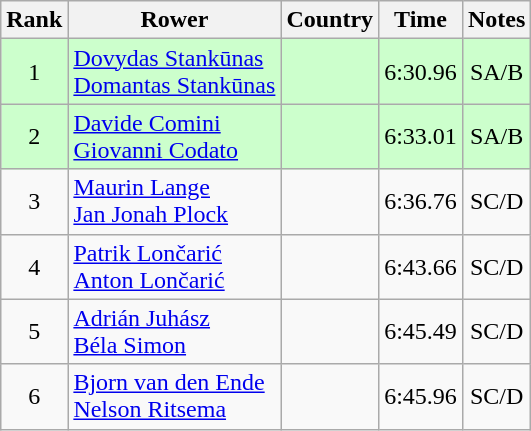<table class="wikitable" style="text-align:center">
<tr>
<th>Rank</th>
<th>Rower</th>
<th>Country</th>
<th>Time</th>
<th>Notes</th>
</tr>
<tr bgcolor=ccffcc>
<td>1</td>
<td align="left"><a href='#'>Dovydas Stankūnas</a><br><a href='#'>Domantas Stankūnas</a></td>
<td align="left"></td>
<td>6:30.96</td>
<td>SA/B</td>
</tr>
<tr bgcolor=ccffcc>
<td>2</td>
<td align="left"><a href='#'>Davide Comini</a><br><a href='#'>Giovanni Codato</a></td>
<td align="left"></td>
<td>6:33.01</td>
<td>SA/B</td>
</tr>
<tr>
<td>3</td>
<td align="left"><a href='#'>Maurin Lange</a><br><a href='#'>Jan Jonah Plock</a></td>
<td align="left"></td>
<td>6:36.76</td>
<td>SC/D</td>
</tr>
<tr>
<td>4</td>
<td align="left"><a href='#'>Patrik Lončarić</a><br><a href='#'>Anton Lončarić</a></td>
<td align="left"></td>
<td>6:43.66</td>
<td>SC/D</td>
</tr>
<tr>
<td>5</td>
<td align="left"><a href='#'>Adrián Juhász</a><br><a href='#'>Béla Simon</a></td>
<td align="left"></td>
<td>6:45.49</td>
<td>SC/D</td>
</tr>
<tr>
<td>6</td>
<td align="left"><a href='#'>Bjorn van den Ende</a><br><a href='#'>Nelson Ritsema</a></td>
<td align="left"></td>
<td>6:45.96</td>
<td>SC/D</td>
</tr>
</table>
